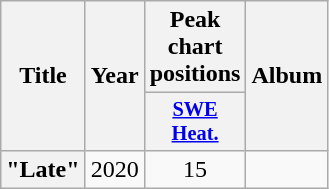<table class="wikitable plainrowheaders" style="text-align:center;">
<tr>
<th scope="col" rowspan="2">Title</th>
<th scope="col" rowspan="2">Year</th>
<th scope="col" colspan="1">Peak chart positions</th>
<th scope="col" rowspan="2">Album</th>
</tr>
<tr>
<th scope="col" style="width:3em;font-size:85%;"><a href='#'>SWE<br>Heat.</a><br></th>
</tr>
<tr>
<th scope="row">"Late"</th>
<td>2020</td>
<td>15</td>
<td></td>
</tr>
</table>
